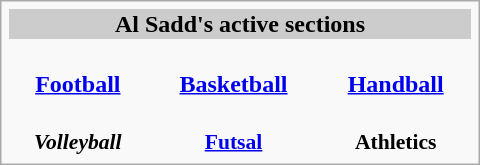<table class="infobox" style="width: 20em; font-size: 95%em;">
<tr bgcolor="#cccccc" style="text-align: center">
<th colspan="3">Al Sadd's active sections</th>
</tr>
<tr style="text-align: center">
<td><br><strong><a href='#'>Football</a></strong></td>
<td><br><strong><a href='#'>Basketball</a></strong></td>
<td><br><strong><a href='#'>Handball</a></strong></td>
</tr>
<tr style="font-size: 90%; text-align: center">
<td><br><strong><em> Volleyball</em></strong></td>
<td><br><strong><a href='#'>Futsal</a></strong></td>
<td><br><strong>Athletics</strong></td>
</tr>
</table>
